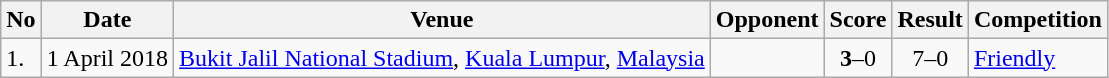<table class="wikitable" style="font-size:100%;">
<tr>
<th>No</th>
<th>Date</th>
<th>Venue</th>
<th>Opponent</th>
<th>Score</th>
<th>Result</th>
<th>Competition</th>
</tr>
<tr>
<td>1.</td>
<td>1 April 2018</td>
<td><a href='#'>Bukit Jalil National Stadium</a>, <a href='#'>Kuala Lumpur</a>, <a href='#'>Malaysia</a></td>
<td></td>
<td align=center><strong>3</strong>–0</td>
<td align=center>7–0</td>
<td><a href='#'>Friendly</a></td>
</tr>
</table>
